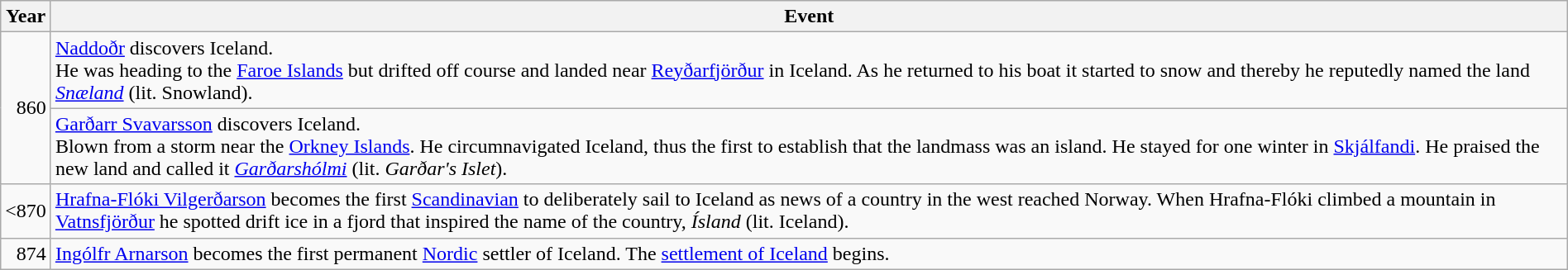<table class="wikitable" style="width: 100%;">
<tr>
<th style="width: 30px;">Year</th>
<th>Event</th>
</tr>
<tr>
<td rowspan="2" style="text-align: right;">860</td>
<td><a href='#'>Naddoðr</a> discovers Iceland.<br>He was heading to the <a href='#'>Faroe Islands</a> but drifted off course and landed near <a href='#'>Reyðarfjörður</a> in Iceland. As he returned to his boat it started to snow and thereby he reputedly named the land <em><a href='#'>Snæland</a></em> (lit. Snowland).</td>
</tr>
<tr>
<td><a href='#'>Garðarr Svavarsson</a> discovers Iceland.<br>Blown from a storm near the <a href='#'>Orkney Islands</a>. He circumnavigated Iceland, thus the first to establish that the landmass was an island. He stayed for one winter in <a href='#'>Skjálfandi</a>. He praised the new land and called it <em><a href='#'>Garðarshólmi</a></em> (lit. <em>Garðar's Islet</em>).</td>
</tr>
<tr>
<td style="text-align: right;"><870</td>
<td><a href='#'>Hrafna-Flóki Vilgerðarson</a> becomes the first <a href='#'>Scandinavian</a> to deliberately sail to Iceland as news of a country in the west reached Norway. When Hrafna-Flóki climbed a mountain in <a href='#'>Vatnsfjörður</a> he spotted drift ice in a fjord that inspired the name of the country, <em>Ísland</em> (lit. Iceland).</td>
</tr>
<tr>
<td style="text-align: right;">874</td>
<td><a href='#'>Ingólfr Arnarson</a> becomes the first permanent <a href='#'>Nordic</a> settler of Iceland. The <a href='#'>settlement of Iceland</a> begins.</td>
</tr>
</table>
